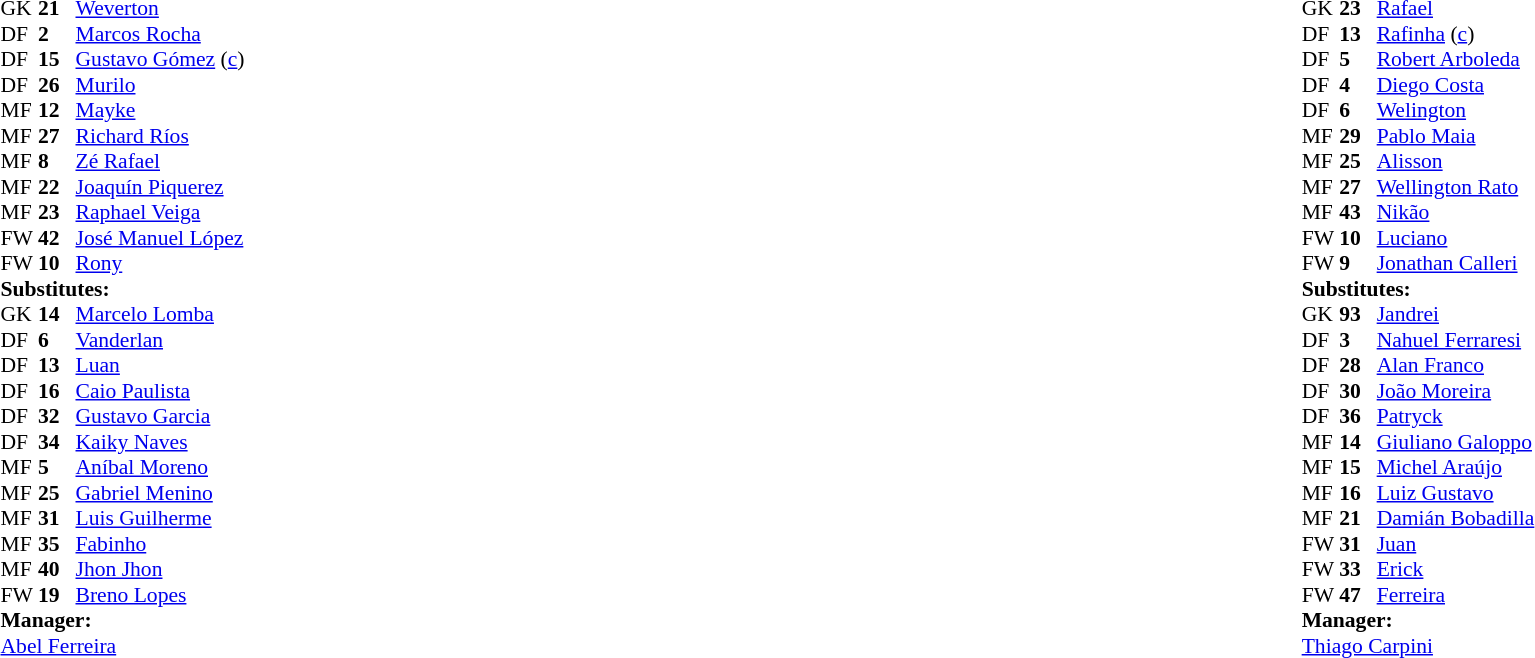<table width="100%">
<tr>
<td style="vertical-align:top; width:40%"><br><table style="font-size: 90%" cellspacing="0" cellpadding="0">
<tr>
<th width=25></th>
<th width=25></th>
</tr>
<tr>
<td>GK</td>
<td><strong>21</strong></td>
<td> <a href='#'>Weverton</a></td>
</tr>
<tr>
<td>DF</td>
<td><strong>2</strong></td>
<td> <a href='#'>Marcos Rocha</a></td>
<td></td>
</tr>
<tr>
<td>DF</td>
<td><strong>15</strong></td>
<td> <a href='#'>Gustavo Gómez</a> (<a href='#'>c</a>)</td>
</tr>
<tr>
<td>DF</td>
<td><strong>26</strong></td>
<td> <a href='#'>Murilo</a></td>
</tr>
<tr>
<td>MF</td>
<td><strong>12</strong></td>
<td> <a href='#'>Mayke</a></td>
<td></td>
<td></td>
</tr>
<tr>
<td>MF</td>
<td><strong>27</strong></td>
<td> <a href='#'>Richard Ríos</a></td>
<td></td>
<td></td>
</tr>
<tr>
<td>MF</td>
<td><strong>8</strong></td>
<td> <a href='#'>Zé Rafael</a></td>
<td></td>
<td></td>
</tr>
<tr>
<td>MF</td>
<td><strong>22</strong></td>
<td> <a href='#'>Joaquín Piquerez</a></td>
</tr>
<tr>
<td>MF</td>
<td><strong>23</strong></td>
<td> <a href='#'>Raphael Veiga</a></td>
<td></td>
</tr>
<tr>
<td>FW</td>
<td><strong>42</strong></td>
<td> <a href='#'>José Manuel López</a></td>
<td></td>
<td></td>
</tr>
<tr>
<td>FW</td>
<td><strong>10</strong></td>
<td> <a href='#'>Rony</a></td>
</tr>
<tr>
<td colspan=3><strong>Substitutes:</strong></td>
</tr>
<tr>
<td>GK</td>
<td><strong>14</strong></td>
<td> <a href='#'>Marcelo Lomba</a></td>
</tr>
<tr>
<td>DF</td>
<td><strong>6</strong></td>
<td> <a href='#'>Vanderlan</a></td>
</tr>
<tr>
<td>DF</td>
<td><strong>13</strong></td>
<td> <a href='#'>Luan</a></td>
</tr>
<tr>
<td>DF</td>
<td><strong>16</strong></td>
<td> <a href='#'>Caio Paulista</a></td>
</tr>
<tr>
<td>DF</td>
<td><strong>32</strong></td>
<td> <a href='#'>Gustavo Garcia</a></td>
</tr>
<tr>
<td>DF</td>
<td><strong>34</strong></td>
<td> <a href='#'>Kaiky Naves</a></td>
</tr>
<tr>
<td>MF</td>
<td><strong>5</strong></td>
<td> <a href='#'>Aníbal Moreno</a></td>
<td></td>
<td></td>
</tr>
<tr>
<td>MF</td>
<td><strong>25</strong></td>
<td> <a href='#'>Gabriel Menino</a></td>
<td></td>
<td></td>
</tr>
<tr>
<td>MF</td>
<td><strong>31</strong></td>
<td> <a href='#'>Luis Guilherme</a></td>
<td></td>
<td></td>
</tr>
<tr>
<td>MF</td>
<td><strong>35</strong></td>
<td> <a href='#'>Fabinho</a></td>
</tr>
<tr>
<td>MF</td>
<td><strong>40</strong></td>
<td> <a href='#'>Jhon Jhon</a></td>
<td></td>
<td></td>
</tr>
<tr>
<td>FW</td>
<td><strong>19</strong></td>
<td> <a href='#'>Breno Lopes</a></td>
</tr>
<tr>
<td colspan=3><strong>Manager:</strong></td>
</tr>
<tr>
<td colspan="4"> <a href='#'>Abel Ferreira</a></td>
<td></td>
</tr>
</table>
</td>
<td valign="top"></td>
<td valign="top" width="50%"><br><table cellspacing="0" cellpadding="0" style="font-size:90%; margin:auto">
<tr>
<th width=25></th>
<th width=25></th>
</tr>
<tr>
<td>GK</td>
<td><strong>23</strong></td>
<td> <a href='#'>Rafael</a></td>
</tr>
<tr>
<td>DF</td>
<td><strong>13</strong></td>
<td> <a href='#'>Rafinha</a> (<a href='#'>c</a>)</td>
<td></td>
<td></td>
</tr>
<tr>
<td>DF</td>
<td><strong>5</strong></td>
<td> <a href='#'>Robert Arboleda</a></td>
</tr>
<tr>
<td>DF</td>
<td><strong>4</strong></td>
<td> <a href='#'>Diego Costa</a></td>
</tr>
<tr>
<td>DF</td>
<td><strong>6</strong></td>
<td> <a href='#'>Welington</a></td>
<td></td>
<td></td>
</tr>
<tr>
<td>MF</td>
<td><strong>29</strong></td>
<td> <a href='#'>Pablo Maia</a></td>
<td></td>
</tr>
<tr>
<td>MF</td>
<td><strong>25</strong></td>
<td> <a href='#'>Alisson</a></td>
</tr>
<tr>
<td>MF</td>
<td><strong>27</strong></td>
<td> <a href='#'>Wellington Rato</a></td>
<td></td>
<td></td>
</tr>
<tr>
<td>MF</td>
<td><strong>43</strong></td>
<td> <a href='#'>Nikão</a></td>
<td></td>
<td></td>
</tr>
<tr>
<td>FW</td>
<td><strong>10</strong></td>
<td> <a href='#'>Luciano</a></td>
<td></td>
<td></td>
</tr>
<tr>
<td>FW</td>
<td><strong>9</strong></td>
<td> <a href='#'>Jonathan Calleri</a></td>
</tr>
<tr>
<td colspan=3><strong>Substitutes:</strong></td>
</tr>
<tr>
<td>GK</td>
<td><strong>93</strong></td>
<td> <a href='#'>Jandrei</a></td>
</tr>
<tr>
<td>DF</td>
<td><strong>3</strong></td>
<td> <a href='#'>Nahuel Ferraresi</a></td>
</tr>
<tr>
<td>DF</td>
<td><strong>28</strong></td>
<td> <a href='#'>Alan Franco</a></td>
</tr>
<tr>
<td>DF</td>
<td><strong>30</strong></td>
<td> <a href='#'>João Moreira</a></td>
<td></td>
<td></td>
</tr>
<tr>
<td>DF</td>
<td><strong>36</strong></td>
<td> <a href='#'>Patryck</a></td>
</tr>
<tr>
<td>MF</td>
<td><strong>14</strong></td>
<td> <a href='#'>Giuliano Galoppo</a></td>
<td></td>
<td></td>
</tr>
<tr>
<td>MF</td>
<td><strong>15</strong></td>
<td> <a href='#'>Michel Araújo</a></td>
<td></td>
<td></td>
</tr>
<tr>
<td>MF</td>
<td><strong>16</strong></td>
<td> <a href='#'>Luiz Gustavo</a></td>
</tr>
<tr>
<td>MF</td>
<td><strong>21</strong></td>
<td> <a href='#'>Damián Bobadilla</a></td>
</tr>
<tr>
<td>FW</td>
<td><strong>31</strong></td>
<td> <a href='#'>Juan</a></td>
</tr>
<tr>
<td>FW</td>
<td><strong>33</strong></td>
<td> <a href='#'>Erick</a></td>
<td></td>
<td></td>
</tr>
<tr>
<td>FW</td>
<td><strong>47</strong></td>
<td> <a href='#'>Ferreira</a></td>
<td></td>
<td></td>
</tr>
<tr>
<td colspan=3><strong>Manager:</strong></td>
</tr>
<tr>
<td colspan="4"> <a href='#'>Thiago Carpini</a></td>
<td></td>
</tr>
</table>
</td>
</tr>
</table>
